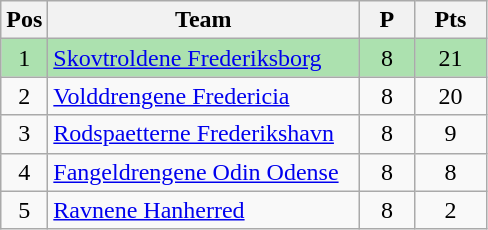<table class="wikitable" style="font-size: 100%">
<tr>
<th width=20>Pos</th>
<th width=200>Team</th>
<th width=30>P</th>
<th width=40>Pts</th>
</tr>
<tr align=center style="background:#ACE1AF;">
<td>1</td>
<td align="left"><a href='#'>Skovtroldene Frederiksborg</a></td>
<td>8</td>
<td>21</td>
</tr>
<tr align=center>
<td>2</td>
<td align="left"><a href='#'>Volddrengene Fredericia</a></td>
<td>8</td>
<td>20</td>
</tr>
<tr align=center>
<td>3</td>
<td align="left"><a href='#'>Rodspaetterne Frederikshavn</a></td>
<td>8</td>
<td>9</td>
</tr>
<tr align=center>
<td>4</td>
<td align="left"><a href='#'>Fangeldrengene Odin Odense</a></td>
<td>8</td>
<td>8</td>
</tr>
<tr align=center>
<td>5</td>
<td align="left"><a href='#'>Ravnene Hanherred</a></td>
<td>8</td>
<td>2</td>
</tr>
</table>
